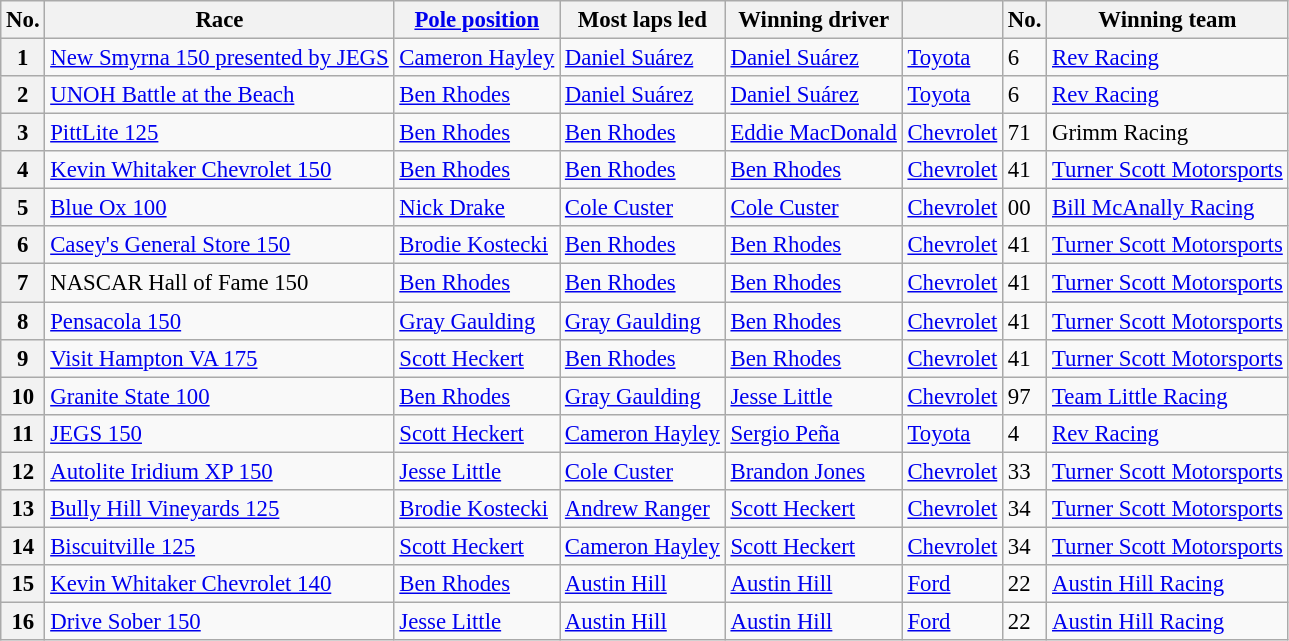<table class="wikitable" style="font-size:95%">
<tr>
<th>No.</th>
<th>Race</th>
<th><a href='#'>Pole position</a></th>
<th>Most laps led</th>
<th>Winning driver</th>
<th></th>
<th>No.</th>
<th>Winning team</th>
</tr>
<tr>
<th>1</th>
<td><a href='#'>New Smyrna 150 presented by JEGS</a></td>
<td><a href='#'>Cameron Hayley</a></td>
<td><a href='#'>Daniel Suárez</a></td>
<td><a href='#'>Daniel Suárez</a></td>
<td><a href='#'>Toyota</a></td>
<td>6</td>
<td><a href='#'>Rev Racing</a></td>
</tr>
<tr>
<th>2</th>
<td><a href='#'>UNOH Battle at the Beach</a></td>
<td><a href='#'>Ben Rhodes</a></td>
<td><a href='#'>Daniel Suárez</a></td>
<td><a href='#'>Daniel Suárez</a></td>
<td><a href='#'>Toyota</a></td>
<td>6</td>
<td><a href='#'>Rev Racing</a></td>
</tr>
<tr>
<th>3</th>
<td><a href='#'>PittLite 125</a></td>
<td><a href='#'>Ben Rhodes</a></td>
<td><a href='#'>Ben Rhodes</a></td>
<td><a href='#'>Eddie MacDonald</a></td>
<td><a href='#'>Chevrolet</a></td>
<td>71</td>
<td>Grimm Racing</td>
</tr>
<tr>
<th>4</th>
<td><a href='#'>Kevin Whitaker Chevrolet 150</a></td>
<td><a href='#'>Ben Rhodes</a></td>
<td><a href='#'>Ben Rhodes</a></td>
<td><a href='#'>Ben Rhodes</a></td>
<td><a href='#'>Chevrolet</a></td>
<td>41</td>
<td><a href='#'>Turner Scott Motorsports</a></td>
</tr>
<tr>
<th>5</th>
<td><a href='#'>Blue Ox 100</a></td>
<td><a href='#'>Nick Drake</a></td>
<td><a href='#'>Cole Custer</a></td>
<td><a href='#'>Cole Custer</a></td>
<td><a href='#'>Chevrolet</a></td>
<td>00</td>
<td><a href='#'>Bill McAnally Racing</a></td>
</tr>
<tr>
<th>6</th>
<td><a href='#'>Casey's General Store 150</a></td>
<td><a href='#'>Brodie Kostecki</a></td>
<td><a href='#'>Ben Rhodes</a></td>
<td><a href='#'>Ben Rhodes</a></td>
<td><a href='#'>Chevrolet</a></td>
<td>41</td>
<td><a href='#'>Turner Scott Motorsports</a></td>
</tr>
<tr>
<th>7</th>
<td>NASCAR Hall of Fame 150</td>
<td><a href='#'>Ben Rhodes</a></td>
<td><a href='#'>Ben Rhodes</a></td>
<td><a href='#'>Ben Rhodes</a></td>
<td><a href='#'>Chevrolet</a></td>
<td>41</td>
<td><a href='#'>Turner Scott Motorsports</a></td>
</tr>
<tr>
<th>8</th>
<td><a href='#'>Pensacola 150</a></td>
<td><a href='#'>Gray Gaulding</a></td>
<td><a href='#'>Gray Gaulding</a></td>
<td><a href='#'>Ben Rhodes</a></td>
<td><a href='#'>Chevrolet</a></td>
<td>41</td>
<td><a href='#'>Turner Scott Motorsports</a></td>
</tr>
<tr>
<th>9</th>
<td><a href='#'>Visit Hampton VA 175</a></td>
<td><a href='#'>Scott Heckert</a></td>
<td><a href='#'>Ben Rhodes</a></td>
<td><a href='#'>Ben Rhodes</a></td>
<td><a href='#'>Chevrolet</a></td>
<td>41</td>
<td><a href='#'>Turner Scott Motorsports</a></td>
</tr>
<tr>
<th>10</th>
<td><a href='#'>Granite State 100</a></td>
<td><a href='#'>Ben Rhodes</a></td>
<td><a href='#'>Gray Gaulding</a></td>
<td><a href='#'>Jesse Little</a></td>
<td><a href='#'>Chevrolet</a></td>
<td>97</td>
<td><a href='#'>Team Little Racing</a></td>
</tr>
<tr>
<th>11</th>
<td><a href='#'>JEGS 150</a></td>
<td><a href='#'>Scott Heckert</a></td>
<td><a href='#'>Cameron Hayley</a></td>
<td><a href='#'>Sergio Peña</a></td>
<td><a href='#'>Toyota</a></td>
<td>4</td>
<td><a href='#'>Rev Racing</a></td>
</tr>
<tr>
<th>12</th>
<td><a href='#'>Autolite Iridium XP 150</a></td>
<td><a href='#'>Jesse Little</a></td>
<td><a href='#'>Cole Custer</a></td>
<td><a href='#'>Brandon Jones</a></td>
<td><a href='#'>Chevrolet</a></td>
<td>33</td>
<td><a href='#'>Turner Scott Motorsports</a></td>
</tr>
<tr>
<th>13</th>
<td><a href='#'>Bully Hill Vineyards 125</a></td>
<td><a href='#'>Brodie Kostecki</a></td>
<td><a href='#'>Andrew Ranger</a></td>
<td><a href='#'>Scott Heckert</a></td>
<td><a href='#'>Chevrolet</a></td>
<td>34</td>
<td><a href='#'>Turner Scott Motorsports</a></td>
</tr>
<tr>
<th>14</th>
<td><a href='#'>Biscuitville 125</a></td>
<td><a href='#'>Scott Heckert</a></td>
<td><a href='#'>Cameron Hayley</a></td>
<td><a href='#'>Scott Heckert</a></td>
<td><a href='#'>Chevrolet</a></td>
<td>34</td>
<td><a href='#'>Turner Scott Motorsports</a></td>
</tr>
<tr>
<th>15</th>
<td><a href='#'>Kevin Whitaker Chevrolet 140</a></td>
<td><a href='#'>Ben Rhodes</a></td>
<td><a href='#'>Austin Hill</a></td>
<td><a href='#'>Austin Hill</a></td>
<td><a href='#'>Ford</a></td>
<td>22</td>
<td><a href='#'>Austin Hill Racing</a></td>
</tr>
<tr>
<th>16</th>
<td><a href='#'>Drive Sober 150</a></td>
<td><a href='#'>Jesse Little</a></td>
<td><a href='#'>Austin Hill</a></td>
<td><a href='#'>Austin Hill</a></td>
<td><a href='#'>Ford</a></td>
<td>22</td>
<td><a href='#'>Austin Hill Racing</a></td>
</tr>
</table>
